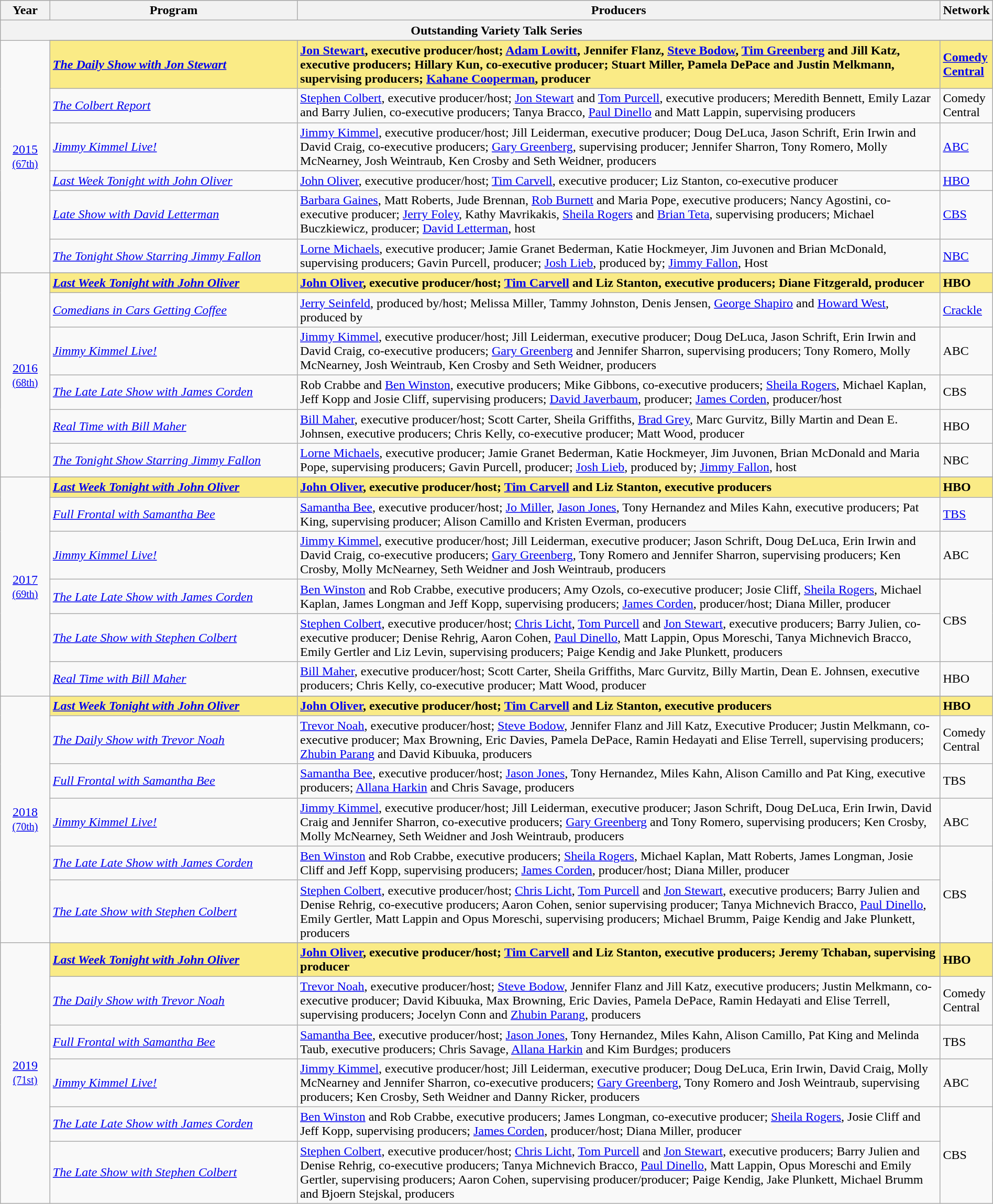<table class="wikitable" style="width:100%">
<tr bgcolor="#bebebe">
<th width="5%">Year</th>
<th width="25%">Program</th>
<th width="65%">Producers</th>
<th width="5%">Network</th>
</tr>
<tr>
<th colspan="4">Outstanding Variety Talk Series</th>
</tr>
<tr>
<td rowspan=7 style="text-align:center"><a href='#'>2015</a><br><small><a href='#'>(67th)</a></small><br></td>
</tr>
<tr style="background:#FAEB86">
<td><strong><em><a href='#'>The Daily Show with Jon Stewart</a></em></strong></td>
<td><strong><a href='#'>Jon Stewart</a>, executive producer/host; <a href='#'>Adam Lowitt</a>, Jennifer Flanz, <a href='#'>Steve Bodow</a>, <a href='#'>Tim Greenberg</a> and Jill Katz, executive producers; Hillary Kun, co-executive producer; Stuart Miller, Pamela DePace and Justin Melkmann, supervising producers; <a href='#'>Kahane Cooperman</a>, producer</strong></td>
<td><strong><a href='#'>Comedy Central</a></strong></td>
</tr>
<tr>
<td><em><a href='#'>The Colbert Report</a></em></td>
<td><a href='#'>Stephen Colbert</a>, executive producer/host; <a href='#'>Jon Stewart</a> and <a href='#'>Tom Purcell</a>, executive producers; Meredith Bennett, Emily Lazar and Barry Julien, co-executive producers; Tanya Bracco, <a href='#'>Paul Dinello</a> and Matt Lappin, supervising producers</td>
<td>Comedy Central</td>
</tr>
<tr>
<td><em><a href='#'>Jimmy Kimmel Live!</a></em></td>
<td><a href='#'>Jimmy Kimmel</a>, executive producer/host; Jill Leiderman, executive producer; Doug DeLuca, Jason Schrift, Erin Irwin and David Craig, co-executive producers; <a href='#'>Gary Greenberg</a>, supervising producer; Jennifer Sharron, Tony Romero, Molly McNearney, Josh Weintraub, Ken Crosby and Seth Weidner, producers</td>
<td><a href='#'>ABC</a></td>
</tr>
<tr>
<td><em><a href='#'>Last Week Tonight with John Oliver</a></em></td>
<td><a href='#'>John Oliver</a>, executive producer/host; <a href='#'>Tim Carvell</a>, executive producer; Liz Stanton, co-executive producer</td>
<td><a href='#'>HBO</a></td>
</tr>
<tr>
<td><em><a href='#'>Late Show with David Letterman</a></em></td>
<td><a href='#'>Barbara Gaines</a>, Matt Roberts, Jude Brennan, <a href='#'>Rob Burnett</a> and Maria Pope, executive producers; Nancy Agostini, co-executive producer; <a href='#'>Jerry Foley</a>, Kathy Mavrikakis, <a href='#'>Sheila Rogers</a> and <a href='#'>Brian Teta</a>, supervising producers; Michael Buczkiewicz, producer; <a href='#'>David Letterman</a>, host</td>
<td><a href='#'>CBS</a></td>
</tr>
<tr>
<td><em><a href='#'>The Tonight Show Starring Jimmy Fallon</a></em></td>
<td><a href='#'>Lorne Michaels</a>, executive producer; Jamie Granet Bederman, Katie Hockmeyer, Jim Juvonen and Brian McDonald, supervising producers; Gavin Purcell, producer; <a href='#'>Josh Lieb</a>, produced by; <a href='#'>Jimmy Fallon</a>, Host</td>
<td><a href='#'>NBC</a></td>
</tr>
<tr>
<td rowspan=7 style="text-align:center"><a href='#'>2016</a><br><small><a href='#'>(68th)</a></small><br></td>
</tr>
<tr style="background:#FAEB86" |>
<td><strong><em><a href='#'>Last Week Tonight with John Oliver</a></em></strong></td>
<td><strong><a href='#'>John Oliver</a>, executive producer/host; <a href='#'>Tim Carvell</a> and Liz Stanton, executive producers; Diane Fitzgerald, producer</strong></td>
<td><strong>HBO</strong></td>
</tr>
<tr>
<td><em><a href='#'>Comedians in Cars Getting Coffee</a></em></td>
<td><a href='#'>Jerry Seinfeld</a>, produced by/host; Melissa Miller, Tammy Johnston, Denis Jensen, <a href='#'>George Shapiro</a> and <a href='#'>Howard West</a>, produced by</td>
<td><a href='#'>Crackle</a></td>
</tr>
<tr>
<td><em><a href='#'>Jimmy Kimmel Live!</a></em></td>
<td><a href='#'>Jimmy Kimmel</a>, executive producer/host; Jill Leiderman, executive producer; Doug DeLuca, Jason Schrift, Erin Irwin and David Craig, co-executive producers; <a href='#'>Gary Greenberg</a> and Jennifer Sharron, supervising producers; Tony Romero, Molly McNearney, Josh Weintraub, Ken Crosby and Seth Weidner, producers</td>
<td>ABC</td>
</tr>
<tr>
<td><em><a href='#'>The Late Late Show with James Corden</a></em></td>
<td>Rob Crabbe and <a href='#'>Ben Winston</a>, executive producers; Mike Gibbons, co-executive producers; <a href='#'>Sheila Rogers</a>, Michael Kaplan, Jeff Kopp and Josie Cliff, supervising producers; <a href='#'>David Javerbaum</a>, producer; <a href='#'>James Corden</a>, producer/host</td>
<td>CBS</td>
</tr>
<tr>
<td><em><a href='#'>Real Time with Bill Maher</a></em></td>
<td><a href='#'>Bill Maher</a>, executive producer/host; Scott Carter, Sheila Griffiths, <a href='#'>Brad Grey</a>, Marc Gurvitz, Billy Martin and Dean E. Johnsen, executive producers; Chris Kelly, co-executive producer; Matt Wood, producer</td>
<td>HBO</td>
</tr>
<tr>
<td><em><a href='#'>The Tonight Show Starring Jimmy Fallon</a></em></td>
<td><a href='#'>Lorne Michaels</a>, executive producer; Jamie Granet Bederman, Katie Hockmeyer, Jim Juvonen, Brian McDonald and Maria Pope, supervising producers; Gavin Purcell, producer; <a href='#'>Josh Lieb</a>, produced by; <a href='#'>Jimmy Fallon</a>, host</td>
<td>NBC</td>
</tr>
<tr>
<td rowspan=7 style="text-align:center"><a href='#'>2017</a><br><small><a href='#'>(69th)</a></small><br></td>
</tr>
<tr style="background:#FAEB86" |>
<td><strong><em><a href='#'>Last Week Tonight with John Oliver</a></em></strong></td>
<td><strong><a href='#'>John Oliver</a>, executive producer/host; <a href='#'>Tim Carvell</a> and Liz Stanton, executive producers</strong></td>
<td><strong>HBO</strong></td>
</tr>
<tr>
<td><em><a href='#'>Full Frontal with Samantha Bee</a></em></td>
<td><a href='#'>Samantha Bee</a>, executive producer/host; <a href='#'>Jo Miller</a>, <a href='#'>Jason Jones</a>, Tony Hernandez and Miles Kahn, executive producers; Pat King, supervising producer; Alison Camillo and Kristen Everman, producers</td>
<td><a href='#'>TBS</a></td>
</tr>
<tr>
<td><em><a href='#'>Jimmy Kimmel Live!</a></em></td>
<td><a href='#'>Jimmy Kimmel</a>, executive producer/host; Jill Leiderman, executive producer; Jason Schrift, Doug DeLuca, Erin Irwin and David Craig, co-executive producers; <a href='#'>Gary Greenberg</a>, Tony Romero and Jennifer Sharron, supervising producers; Ken Crosby, Molly McNearney, Seth Weidner and Josh Weintraub, producers</td>
<td>ABC</td>
</tr>
<tr>
<td><em><a href='#'>The Late Late Show with James Corden</a></em></td>
<td><a href='#'>Ben Winston</a> and Rob Crabbe, executive producers; Amy Ozols, co-executive producer; Josie Cliff, <a href='#'>Sheila Rogers</a>, Michael Kaplan, James Longman and Jeff Kopp, supervising producers; <a href='#'>James Corden</a>, producer/host; Diana Miller, producer</td>
<td rowspan=2>CBS</td>
</tr>
<tr>
<td><em><a href='#'>The Late Show with Stephen Colbert</a></em></td>
<td><a href='#'>Stephen Colbert</a>, executive producer/host; <a href='#'>Chris Licht</a>, <a href='#'>Tom Purcell</a> and <a href='#'>Jon Stewart</a>, executive producers; Barry Julien, co-executive producer; Denise Rehrig, Aaron Cohen, <a href='#'>Paul Dinello</a>, Matt Lappin, Opus Moreschi, Tanya Michnevich Bracco, Emily Gertler and Liz Levin, supervising producers; Paige Kendig and Jake Plunkett, producers</td>
</tr>
<tr>
<td><em><a href='#'>Real Time with Bill Maher</a></em></td>
<td><a href='#'>Bill Maher</a>, executive producer/host; Scott Carter, Sheila Griffiths, Marc Gurvitz, Billy Martin, Dean E. Johnsen, executive producers; Chris Kelly, co-executive producer; Matt Wood, producer</td>
<td>HBO</td>
</tr>
<tr>
<td rowspan=7 style="text-align:center"><a href='#'>2018</a><br><small><a href='#'>(70th)</a></small><br></td>
</tr>
<tr style="background:#FAEB86">
<td><strong><em><a href='#'>Last Week Tonight with John Oliver</a></em></strong></td>
<td><strong><a href='#'>John Oliver</a>, executive producer/host; <a href='#'>Tim Carvell</a> and Liz Stanton, executive producers</strong></td>
<td><strong>HBO</strong></td>
</tr>
<tr>
<td><em><a href='#'>The Daily Show with Trevor Noah</a></em></td>
<td><a href='#'>Trevor Noah</a>, executive producer/host; <a href='#'>Steve Bodow</a>, Jennifer Flanz and Jill Katz, Executive Producer; Justin Melkmann, co-executive producer; Max Browning, Eric Davies, Pamela DePace, Ramin Hedayati and Elise Terrell, supervising producers; <a href='#'>Zhubin Parang</a> and David Kibuuka, producers</td>
<td>Comedy Central</td>
</tr>
<tr>
<td><em><a href='#'>Full Frontal with Samantha Bee</a></em></td>
<td><a href='#'>Samantha Bee</a>, executive producer/host; <a href='#'>Jason Jones</a>, Tony Hernandez, Miles Kahn, Alison Camillo and Pat King, executive producers; <a href='#'>Allana Harkin</a> and Chris Savage, producers</td>
<td>TBS</td>
</tr>
<tr>
<td><em><a href='#'>Jimmy Kimmel Live!</a></em></td>
<td><a href='#'>Jimmy Kimmel</a>, executive producer/host; Jill Leiderman, executive producer; Jason Schrift, Doug DeLuca, Erin Irwin, David Craig and Jennifer Sharron, co-executive producers; <a href='#'>Gary Greenberg</a> and Tony Romero, supervising producers; Ken Crosby, Molly McNearney, Seth Weidner and Josh Weintraub, producers</td>
<td>ABC</td>
</tr>
<tr>
<td><em><a href='#'>The Late Late Show with James Corden</a></em></td>
<td><a href='#'>Ben Winston</a> and Rob Crabbe, executive producers; <a href='#'>Sheila Rogers</a>, Michael Kaplan, Matt Roberts, James Longman, Josie Cliff and Jeff Kopp, supervising producers; <a href='#'>James Corden</a>, producer/host; Diana Miller, producer</td>
<td rowspan=2>CBS</td>
</tr>
<tr>
<td><em><a href='#'>The Late Show with Stephen Colbert</a></em></td>
<td><a href='#'>Stephen Colbert</a>, executive producer/host; <a href='#'>Chris Licht</a>, <a href='#'>Tom Purcell</a> and <a href='#'>Jon Stewart</a>, executive producers; Barry Julien and Denise Rehrig, co-executive producers; Aaron Cohen, senior supervising producer; Tanya Michnevich Bracco, <a href='#'>Paul Dinello</a>, Emily Gertler, Matt Lappin and Opus Moreschi, supervising producers; Michael Brumm, Paige Kendig and Jake Plunkett, producers</td>
</tr>
<tr>
<td rowspan=7 style="text-align:center"><a href='#'>2019</a><br><small><a href='#'>(71st)</a></small><br></td>
</tr>
<tr style="background:#FAEB86">
<td><strong><em><a href='#'>Last Week Tonight with John Oliver</a></em></strong></td>
<td><strong><a href='#'>John Oliver</a>, executive producer/host; <a href='#'>Tim Carvell</a> and Liz Stanton, executive producers; Jeremy Tchaban, supervising producer</strong></td>
<td><strong>HBO</strong></td>
</tr>
<tr>
<td><em><a href='#'>The Daily Show with Trevor Noah</a></em></td>
<td><a href='#'>Trevor Noah</a>, executive producer/host; <a href='#'>Steve Bodow</a>, Jennifer Flanz and Jill Katz, executive producers; Justin Melkmann, co-executive producer; David Kibuuka, Max Browning, Eric Davies, Pamela DePace, Ramin Hedayati and Elise Terrell, supervising producers; Jocelyn Conn and <a href='#'>Zhubin Parang</a>, producers</td>
<td>Comedy Central</td>
</tr>
<tr>
<td><em><a href='#'>Full Frontal with Samantha Bee</a></em></td>
<td><a href='#'>Samantha Bee</a>, executive producer/host; <a href='#'>Jason Jones</a>, Tony Hernandez, Miles Kahn, Alison Camillo, Pat King and Melinda Taub, executive producers; Chris Savage, <a href='#'>Allana Harkin</a> and Kim Burdges; producers</td>
<td>TBS</td>
</tr>
<tr>
<td><em><a href='#'>Jimmy Kimmel Live!</a></em></td>
<td><a href='#'>Jimmy Kimmel</a>, executive producer/host; Jill Leiderman, executive producer; Doug DeLuca, Erin Irwin, David Craig, Molly McNearney and Jennifer Sharron, co-executive producers; <a href='#'>Gary Greenberg</a>, Tony Romero and Josh Weintraub, supervising producers; Ken Crosby, Seth Weidner and Danny Ricker, producers</td>
<td>ABC</td>
</tr>
<tr>
<td><em><a href='#'>The Late Late Show with James Corden</a></em></td>
<td><a href='#'>Ben Winston</a> and Rob Crabbe, executive producers; James Longman, co-executive producer; <a href='#'>Sheila Rogers</a>, Josie Cliff and Jeff Kopp, supervising producers; <a href='#'>James Corden</a>, producer/host; Diana Miller, producer</td>
<td rowspan=2>CBS</td>
</tr>
<tr>
<td><em><a href='#'>The Late Show with Stephen Colbert</a></em></td>
<td><a href='#'>Stephen Colbert</a>, executive producer/host; <a href='#'>Chris Licht</a>, <a href='#'>Tom Purcell</a> and <a href='#'>Jon Stewart</a>, executive producers; Barry Julien and Denise Rehrig, co-executive producers; Tanya Michnevich Bracco, <a href='#'>Paul Dinello</a>, Matt Lappin, Opus Moreschi and Emily Gertler, supervising producers; Aaron Cohen, supervising producer/producer; Paige Kendig, Jake Plunkett, Michael Brumm and Bjoern Stejskal, producers</td>
</tr>
</table>
